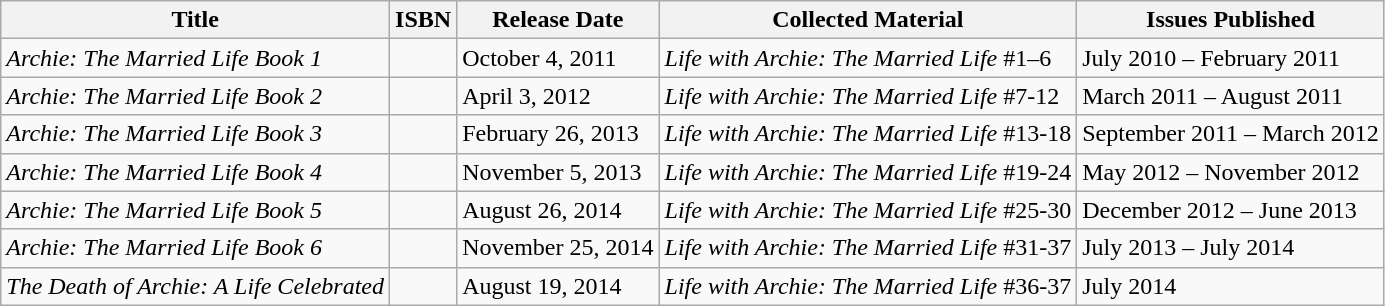<table class="wikitable">
<tr>
<th>Title</th>
<th>ISBN</th>
<th>Release Date</th>
<th>Collected Material</th>
<th>Issues Published</th>
</tr>
<tr>
<td><em>Archie: The Married Life Book 1</em></td>
<td></td>
<td>October 4, 2011</td>
<td><em>Life with Archie: The Married Life</em> #1–6</td>
<td>July 2010 – February 2011</td>
</tr>
<tr>
<td><em>Archie: The Married Life Book 2</em></td>
<td></td>
<td>April 3, 2012</td>
<td><em>Life with Archie: The Married Life</em> #7-12</td>
<td>March 2011 – August 2011</td>
</tr>
<tr>
<td><em>Archie: The Married Life Book 3</em></td>
<td></td>
<td>February 26, 2013</td>
<td><em>Life with Archie: The Married Life</em> #13-18</td>
<td>September 2011 – March 2012</td>
</tr>
<tr>
<td><em>Archie: The Married Life Book 4</em></td>
<td></td>
<td>November 5, 2013</td>
<td><em>Life with Archie: The Married Life</em> #19-24</td>
<td>May 2012 – November 2012</td>
</tr>
<tr>
<td><em>Archie: The Married Life Book 5</em></td>
<td></td>
<td>August 26, 2014</td>
<td><em>Life with Archie: The Married Life</em> #25-30</td>
<td>December 2012 – June 2013</td>
</tr>
<tr>
<td><em>Archie: The Married Life Book 6</em></td>
<td></td>
<td>November 25, 2014</td>
<td><em>Life with Archie: The Married Life</em> #31-37</td>
<td>July 2013 – July 2014</td>
</tr>
<tr>
<td><em>The Death of Archie: A Life Celebrated</em></td>
<td></td>
<td>August 19, 2014</td>
<td><em>Life with Archie: The Married Life</em> #36-37</td>
<td>July 2014</td>
</tr>
</table>
